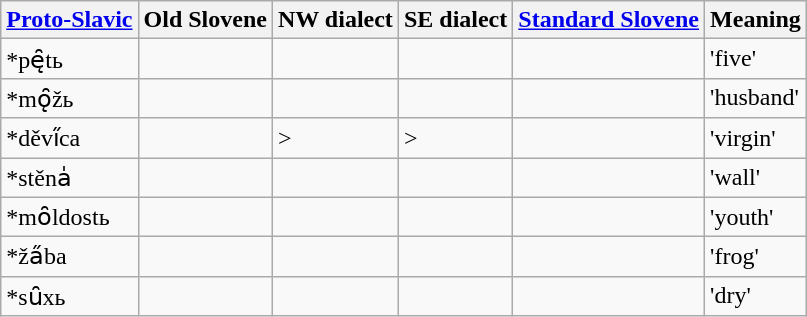<table class="wikitable">
<tr>
<th><a href='#'>Proto-Slavic</a></th>
<th>Old Slovene</th>
<th>NW dialect</th>
<th>SE dialect</th>
<th><a href='#'>Standard Slovene</a></th>
<th>Meaning</th>
</tr>
<tr>
<td>*pę̑tь</td>
<td></td>
<td></td>
<td></td>
<td></td>
<td>'five'</td>
</tr>
<tr>
<td>*mǫ̑žь</td>
<td></td>
<td></td>
<td></td>
<td></td>
<td>'husband'</td>
</tr>
<tr>
<td>*děvi̋ca</td>
<td></td>
<td> > </td>
<td> > </td>
<td></td>
<td>'virgin'</td>
</tr>
<tr>
<td>*stěna̍</td>
<td></td>
<td></td>
<td></td>
<td></td>
<td>'wall'</td>
</tr>
<tr>
<td>*mȏldostь</td>
<td></td>
<td></td>
<td></td>
<td></td>
<td>'youth'</td>
</tr>
<tr>
<td>*ža̋ba</td>
<td></td>
<td></td>
<td></td>
<td></td>
<td>'frog'</td>
</tr>
<tr>
<td>*sȗxь</td>
<td></td>
<td></td>
<td></td>
<td></td>
<td>'dry'</td>
</tr>
</table>
